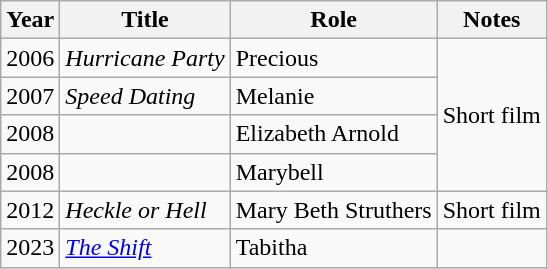<table class="wikitable sortable">
<tr>
<th>Year</th>
<th>Title</th>
<th>Role</th>
<th class="unsortable">Notes</th>
</tr>
<tr>
<td>2006</td>
<td><em>Hurricane Party</em></td>
<td>Precious</td>
<td rowspan="4">Short film</td>
</tr>
<tr>
<td>2007</td>
<td><em>Speed Dating</em></td>
<td>Melanie</td>
</tr>
<tr>
<td>2008</td>
<td><em></em></td>
<td>Elizabeth Arnold</td>
</tr>
<tr>
<td>2008</td>
<td><em></em></td>
<td>Marybell</td>
</tr>
<tr>
<td>2012</td>
<td><em>Heckle or Hell</em></td>
<td>Mary Beth Struthers</td>
<td>Short film</td>
</tr>
<tr>
<td>2023</td>
<td><em><a href='#'>The Shift</a></em></td>
<td>Tabitha</td>
<td></td>
</tr>
</table>
